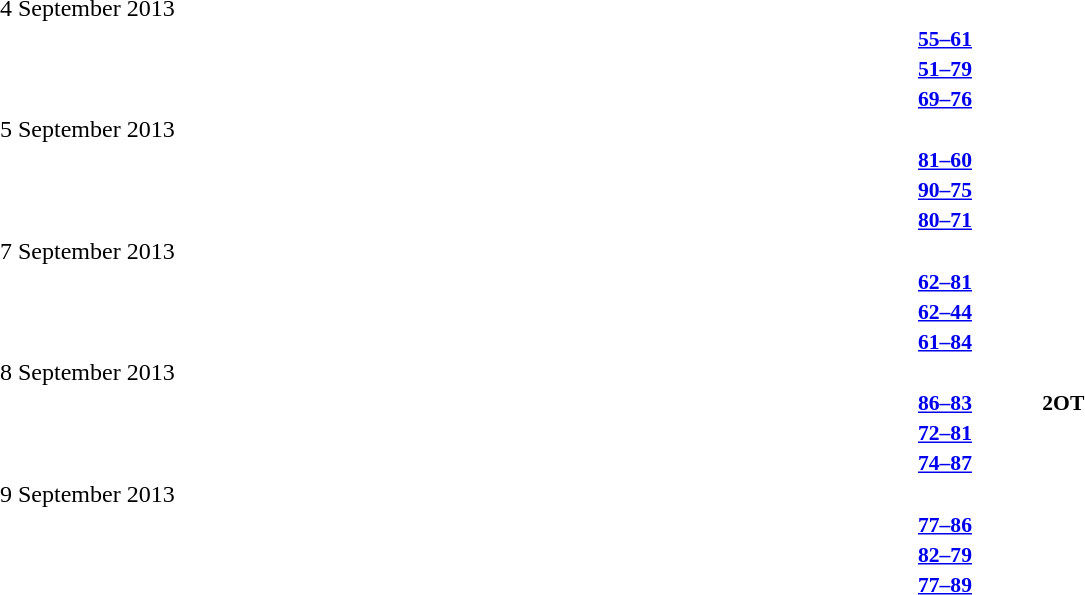<table style="width:100%;" cellspacing="1">
<tr>
<th width=24%></th>
<th width=3%></th>
<th width=6%></th>
<th width=3%></th>
<th width=24%></th>
</tr>
<tr>
<td>4 September 2013</td>
</tr>
<tr style=font-size:90%>
<td style="text-align:right;"><strong></strong></td>
<td></td>
<td style="text-align:center;"><strong><a href='#'>55–61</a></strong></td>
<td></td>
<td><strong></strong></td>
</tr>
<tr style=font-size:90%>
<td align=right><strong></strong></td>
<td></td>
<td align=center><strong><a href='#'>51–79</a></strong></td>
<td></td>
<td><strong></strong></td>
</tr>
<tr style=font-size:90%>
<td align=right><strong></strong></td>
<td></td>
<td align=center><strong><a href='#'>69–76</a></strong></td>
<td></td>
<td><strong></strong></td>
</tr>
<tr>
<td>5 September 2013</td>
</tr>
<tr style=font-size:90%>
<td align=right><strong></strong></td>
<td></td>
<td align=center><strong><a href='#'>81–60</a></strong></td>
<td></td>
<td><strong></strong></td>
</tr>
<tr style=font-size:90%>
<td align=right><strong></strong></td>
<td></td>
<td align=center><strong><a href='#'>90–75</a></strong></td>
<td></td>
<td><strong></strong></td>
</tr>
<tr style=font-size:90%>
<td align=right><strong></strong></td>
<td></td>
<td align=center><strong><a href='#'>80–71</a></strong></td>
<td></td>
<td><strong></strong></td>
</tr>
<tr>
<td>7 September 2013</td>
</tr>
<tr style=font-size:90%>
<td align=right><strong></strong></td>
<td></td>
<td style="text-align:center;"><strong><a href='#'>62–81</a></strong></td>
<td></td>
<td><strong></strong></td>
</tr>
<tr style=font-size:90%>
<td align=right><strong></strong></td>
<td></td>
<td align=center><strong><a href='#'>62–44</a></strong></td>
<td></td>
<td><strong></strong></td>
</tr>
<tr style=font-size:90%>
<td align=right><strong></strong></td>
<td></td>
<td align=center><strong><a href='#'>61–84</a></strong></td>
<td></td>
<td><strong></strong></td>
</tr>
<tr>
<td>8 September 2013</td>
</tr>
<tr style=font-size:90%>
<td align=right><strong></strong></td>
<td></td>
<td align=center><strong><a href='#'>86–83</a></strong></td>
<td><strong>2OT</strong></td>
<td><strong></strong></td>
</tr>
<tr style=font-size:90%>
<td align=right><strong></strong></td>
<td></td>
<td align=center><strong><a href='#'>72–81</a></strong></td>
<td></td>
<td><strong></strong></td>
</tr>
<tr style=font-size:90%>
<td align=right><strong></strong></td>
<td></td>
<td align=center><strong><a href='#'>74–87</a></strong></td>
<td></td>
<td><strong></strong></td>
</tr>
<tr>
<td>9 September 2013</td>
</tr>
<tr style=font-size:90%>
<td align=right><strong></strong></td>
<td></td>
<td align=center><strong><a href='#'>77–86</a></strong></td>
<td></td>
<td><strong></strong></td>
</tr>
<tr style=font-size:90%>
<td align=right><strong></strong></td>
<td></td>
<td align=center><strong><a href='#'>82–79</a></strong></td>
<td></td>
<td><strong></strong></td>
</tr>
<tr style=font-size:90%>
<td align=right><strong> </strong></td>
<td></td>
<td align=center><strong><a href='#'>77–89</a></strong></td>
<td></td>
<td><strong></strong></td>
</tr>
</table>
